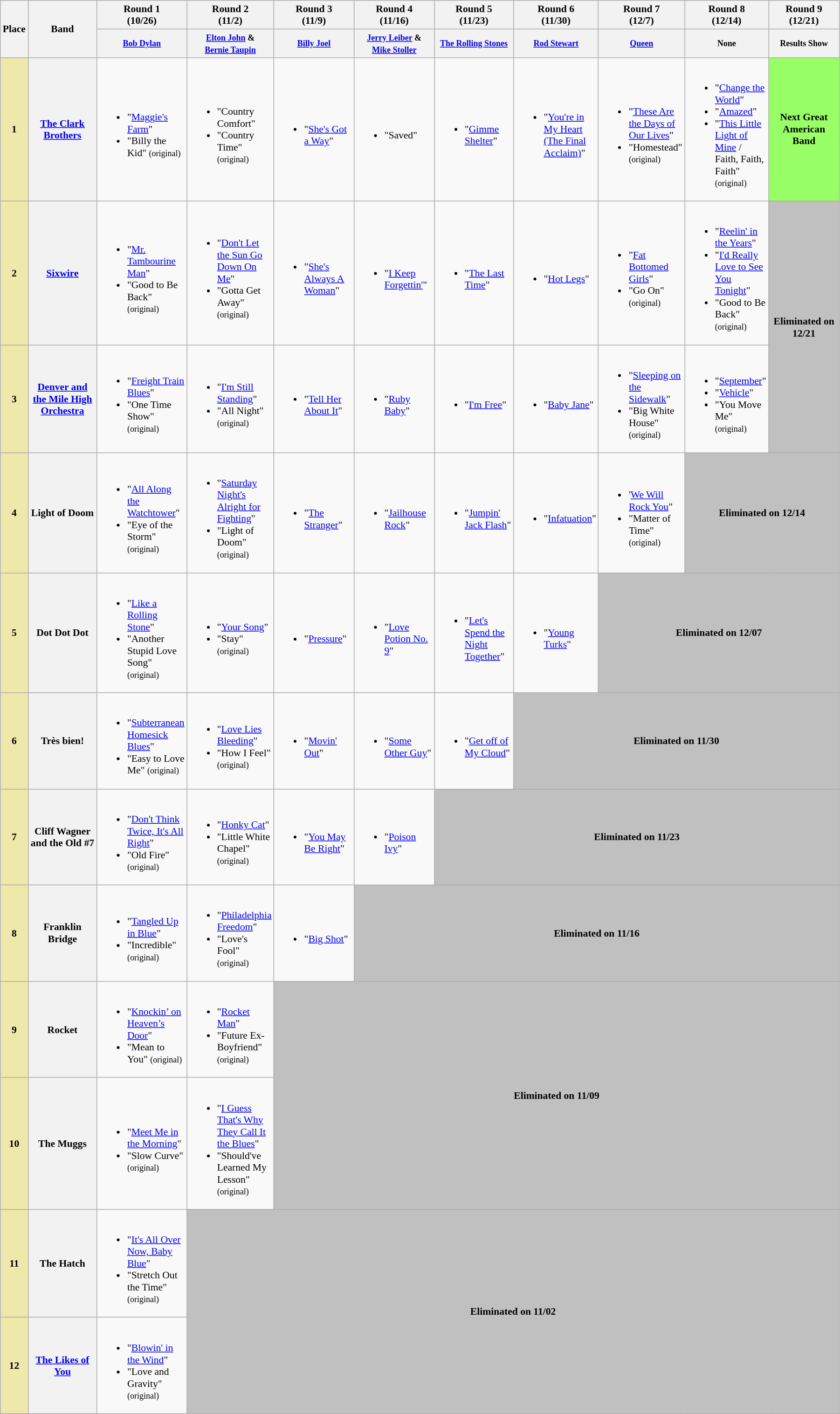<table class="wikitable" width="95%" style="font-size:90%; valign:top">
<tr>
<th width="" rowspan="2">Place</th>
<th width="10%" rowspan="2">Band</th>
<th width="10%">Round 1<br>(10/26)</th>
<th width="10%">Round 2<br>(11/2)</th>
<th width="10%">Round 3<br>(11/9)</th>
<th width="10%">Round 4<br>(11/16)</th>
<th width="10%">Round 5<br>(11/23)</th>
<th width="10%">Round 6<br>(11/30)</th>
<th width="10%">Round 7<br>(12/7)</th>
<th width="10%">Round 8<br>(12/14)</th>
<th width="10%">Round 9<br>(12/21)</th>
</tr>
<tr>
<th><small><a href='#'>Bob Dylan</a></small></th>
<th><small><a href='#'>Elton John</a> &<br><a href='#'>Bernie Taupin</a></small></th>
<th><small><a href='#'>Billy Joel</a></small></th>
<th><small><a href='#'>Jerry Leiber</a> &<br><a href='#'>Mike Stoller</a></small></th>
<th><small><a href='#'>The Rolling Stones</a></small></th>
<th><small><a href='#'>Rod Stewart</a></small></th>
<th><small><a href='#'>Queen</a></small></th>
<th><small>None</small></th>
<th><small>Results Show</small></th>
</tr>
<tr>
<td align="center" bgcolor="#EEE8AA"><strong>1</strong></td>
<th><a href='#'>The Clark Brothers</a></th>
<td><br><ul><li>"<a href='#'>Maggie's Farm</a>"</li><li>"Billy the Kid" <small>(original)</small></li></ul></td>
<td><br><ul><li>"Country Comfort"</li><li>"Country Time" <small>(original)</small></li></ul></td>
<td><br><ul><li>"<a href='#'>She's Got a Way</a>"</li></ul></td>
<td><br><ul><li>"Saved"</li></ul></td>
<td><br><ul><li>"<a href='#'>Gimme Shelter</a>"</li></ul></td>
<td><br><ul><li>"<a href='#'>You're in My Heart (The Final Acclaim)</a>"</li></ul></td>
<td><br><ul><li>"<a href='#'>These Are the Days of Our Lives</a>"</li><li>"Homestead" <small>(original)</small></li></ul></td>
<td><br><ul><li>"<a href='#'>Change the World</a>"</li><li>"<a href='#'>Amazed</a>"</li><li>"<a href='#'>This Little Light of Mine</a> / Faith, Faith, Faith" <small>(original)</small></li></ul></td>
<td align="center" style="background:#99FF66"><strong>Next Great American Band</strong></td>
</tr>
<tr>
<td align="center" bgcolor="#EEE8AA"><strong>2</strong></td>
<th><a href='#'>Sixwire</a></th>
<td><br><ul><li>"<a href='#'>Mr. Tambourine Man</a>"</li><li>"Good to Be Back" <small>(original)</small></li></ul></td>
<td><br><ul><li>"<a href='#'>Don't Let the Sun Go Down On Me</a>"</li><li>"Gotta Get Away" <small>(original)</small></li></ul></td>
<td><br><ul><li>"<a href='#'>She's Always A Woman</a>"</li></ul></td>
<td><br><ul><li>"<a href='#'>I Keep Forgettin'</a>"</li></ul></td>
<td><br><ul><li>"<a href='#'>The Last Time</a>"</li></ul></td>
<td><br><ul><li>"<a href='#'>Hot Legs</a>"</li></ul></td>
<td><br><ul><li>"<a href='#'>Fat Bottomed Girls</a>"</li><li>"Go On" <small>(original)</small></li></ul></td>
<td><br><ul><li>"<a href='#'>Reelin' in the Years</a>"</li><li>"<a href='#'>I'd Really Love to See You Tonight</a>"</li><li>"Good to Be Back" <small>(original)</small></li></ul></td>
<td align="center" style="background:#C0C0C0" rowspan="2"><strong>Eliminated on 12/21</strong></td>
</tr>
<tr>
<td align="center" bgcolor="#EEE8AA"><strong>3</strong></td>
<th><a href='#'>Denver and the Mile High Orchestra</a></th>
<td><br><ul><li>"<a href='#'>Freight Train Blues</a>"</li><li>"One Time Show" <small>(original)</small></li></ul></td>
<td><br><ul><li>"<a href='#'>I'm Still Standing</a>"</li><li>"All Night" <small>(original)</small></li></ul></td>
<td><br><ul><li>"<a href='#'>Tell Her About It</a>"</li></ul></td>
<td><br><ul><li>"<a href='#'>Ruby Baby</a>"</li></ul></td>
<td><br><ul><li>"<a href='#'>I'm Free</a>"</li></ul></td>
<td><br><ul><li>"<a href='#'>Baby Jane</a>"</li></ul></td>
<td><br><ul><li>"<a href='#'>Sleeping on the Sidewalk</a>"</li><li>"Big White House" <small>(original)</small></li></ul></td>
<td><br><ul><li>"<a href='#'>September</a>"</li><li>"<a href='#'>Vehicle</a>"</li><li>"You Move Me" <small>(original)</small></li></ul></td>
</tr>
<tr>
<td align="center" bgcolor="#EEE8AA"><strong> 4 </strong></td>
<th>Light of Doom</th>
<td><br><ul><li>"<a href='#'>All Along the Watchtower</a>"</li><li>"Eye of the Storm" <small>(original)</small></li></ul></td>
<td><br><ul><li>"<a href='#'>Saturday Night's Alright for Fighting</a>"</li><li>"Light of Doom" <small>(original)</small></li></ul></td>
<td><br><ul><li>"<a href='#'>The Stranger</a>"</li></ul></td>
<td><br><ul><li>"<a href='#'>Jailhouse Rock</a>"</li></ul></td>
<td><br><ul><li>"<a href='#'>Jumpin' Jack Flash</a>"</li></ul></td>
<td><br><ul><li>"<a href='#'>Infatuation</a>"</li></ul></td>
<td><br><ul><li>'<a href='#'>We Will Rock You</a>"</li><li>"Matter of Time" <small>(original)</small></li></ul></td>
<td colspan="2" align="center" style="background:#C0C0C0"><strong>Eliminated on 12/14</strong></td>
</tr>
<tr>
<td align="center" bgcolor="#EEE8AA"><strong>5</strong></td>
<th>Dot Dot Dot</th>
<td><br><ul><li>"<a href='#'>Like a Rolling Stone</a>"</li><li>"Another Stupid Love Song" <small>(original)</small></li></ul></td>
<td><br><ul><li>"<a href='#'>Your Song</a>"</li><li>"Stay" <small>(original)</small></li></ul></td>
<td><br><ul><li>"<a href='#'>Pressure</a>"</li></ul></td>
<td><br><ul><li>"<a href='#'>Love Potion No. 9</a>"</li></ul></td>
<td><br><ul><li>"<a href='#'>Let's Spend the Night Together</a>"</li></ul></td>
<td><br><ul><li>"<a href='#'>Young Turks</a>"</li></ul></td>
<td colspan="3" align="center" style="background:#C0C0C0"><strong>Eliminated on 12/07</strong></td>
</tr>
<tr>
<td align="center" bgcolor="#EEE8AA"><strong>6</strong></td>
<th>Très bien!</th>
<td><br><ul><li>"<a href='#'>Subterranean Homesick Blues</a>"</li><li>"Easy to Love Me" <small>(original)</small></li></ul></td>
<td><br><ul><li>"<a href='#'>Love Lies Bleeding</a>"</li><li>"How I Feel" <small>(original)</small></li></ul></td>
<td><br><ul><li>"<a href='#'>Movin' Out</a>"</li></ul></td>
<td><br><ul><li>"<a href='#'>Some Other Guy</a>"</li></ul></td>
<td><br><ul><li>"<a href='#'>Get off of My Cloud</a>"</li></ul></td>
<td colspan="4" align="center" style="background:#C0C0C0"><strong>Eliminated on 11/30</strong></td>
</tr>
<tr>
<td align="center" bgcolor="#EEE8AA"><strong>7</strong></td>
<th>Cliff Wagner and the Old #7</th>
<td><br><ul><li>"<a href='#'>Don't Think Twice, It's All Right</a>"</li><li>"Old Fire" <small>(original)</small></li></ul></td>
<td><br><ul><li>"<a href='#'>Honky Cat</a>"</li><li>"Little White Chapel" <small>(original)</small></li></ul></td>
<td><br><ul><li>"<a href='#'>You May Be Right</a>"</li></ul></td>
<td><br><ul><li>"<a href='#'>Poison Ivy</a>"</li></ul></td>
<td colspan="5" align="center" style="background:#C0C0C0"><strong>Eliminated on 11/23</strong></td>
</tr>
<tr>
<td align="center" bgcolor="#EEE8AA"><strong>8</strong></td>
<th>Franklin Bridge</th>
<td><br><ul><li>"<a href='#'>Tangled Up in Blue</a>"</li><li>"Incredible" <small>(original)</small></li></ul></td>
<td><br><ul><li>"<a href='#'>Philadelphia Freedom</a>"</li><li>"Love's Fool" <small>(original)</small></li></ul></td>
<td><br><ul><li>"<a href='#'>Big Shot</a>"</li></ul></td>
<td colspan="6" align="center" style="background:#C0C0C0"><strong>Eliminated on 11/16</strong></td>
</tr>
<tr>
<td align="center" bgcolor="#EEE8AA"><strong>9</strong></td>
<th>Rocket</th>
<td><br><ul><li>"<a href='#'>Knockin’ on Heaven’s Door</a>"</li><li>"Mean to You" <small>(original)</small></li></ul></td>
<td><br><ul><li>"<a href='#'>Rocket Man</a>"</li><li>"Future Ex-Boyfriend" <small>(original)</small></li></ul></td>
<td colspan="7" rowspan="2" align="center" style="background:#C0C0C0"><strong>Eliminated on 11/09</strong></td>
</tr>
<tr>
<td align="center" bgcolor="#EEE8AA"><strong>10</strong></td>
<th>The Muggs</th>
<td><br><ul><li>"<a href='#'>Meet Me in the Morning</a>"</li><li>"Slow Curve" <small>(original)</small></li></ul></td>
<td><br><ul><li>"<a href='#'>I Guess That's Why They Call It the Blues</a>"</li><li>"Should've Learned My Lesson"<br><small>(original)</small></li></ul></td>
</tr>
<tr>
<td align="center" bgcolor="#EEE8AA"><strong>11</strong></td>
<th>The Hatch</th>
<td><br><ul><li>"<a href='#'>It's All Over Now, Baby Blue</a>"</li><li>"Stretch Out the Time" <small>(original)</small></li></ul></td>
<td colspan="8" rowspan="2" align="center" style="background:#C0C0C0"><strong>Eliminated on 11/02</strong></td>
</tr>
<tr>
<td align="center" bgcolor="#EEE8AA"><strong>12</strong></td>
<th><a href='#'>The Likes of You</a></th>
<td><br><ul><li>"<a href='#'>Blowin' in the Wind</a>"</li><li>"Love and Gravity" <small>(original)</small></li></ul></td>
</tr>
</table>
